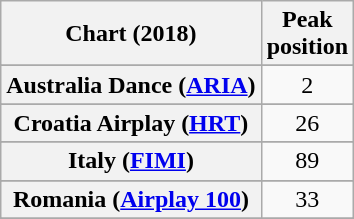<table class="wikitable sortable plainrowheaders" style="text-align:center">
<tr>
<th scope="col">Chart (2018)</th>
<th scope="col">Peak<br> position</th>
</tr>
<tr>
</tr>
<tr>
<th scope="row">Australia Dance (<a href='#'>ARIA</a>)</th>
<td>2</td>
</tr>
<tr>
</tr>
<tr>
</tr>
<tr>
</tr>
<tr>
</tr>
<tr>
<th scope="row">Croatia Airplay (<a href='#'>HRT</a>)</th>
<td>26</td>
</tr>
<tr>
</tr>
<tr>
</tr>
<tr>
</tr>
<tr>
</tr>
<tr>
</tr>
<tr>
</tr>
<tr>
</tr>
<tr>
</tr>
<tr>
<th scope="row">Italy (<a href='#'>FIMI</a>)</th>
<td>89</td>
</tr>
<tr>
</tr>
<tr>
</tr>
<tr>
</tr>
<tr>
</tr>
<tr>
</tr>
<tr>
<th scope="row">Romania (<a href='#'>Airplay 100</a>)</th>
<td>33</td>
</tr>
<tr>
</tr>
<tr>
</tr>
<tr>
</tr>
<tr>
</tr>
<tr>
</tr>
<tr>
</tr>
<tr>
</tr>
<tr>
</tr>
<tr>
</tr>
<tr>
</tr>
</table>
